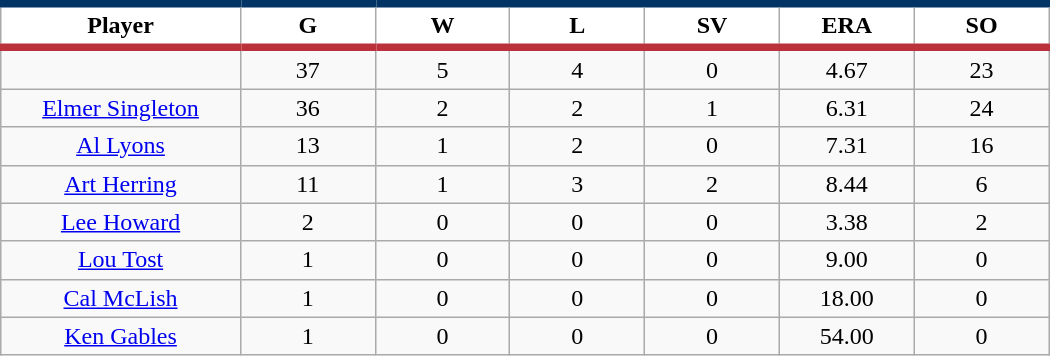<table class="wikitable sortable">
<tr>
<th style="background:#FFFFFF; border-top:#023465 5px solid; border-bottom:#ba313c 5px solid;" width="16%">Player</th>
<th style="background:#FFFFFF; border-top:#023465 5px solid; border-bottom:#ba313c 5px solid;" width="9%">G</th>
<th style="background:#FFFFFF; border-top:#023465 5px solid; border-bottom:#ba313c 5px solid;" width="9%">W</th>
<th style="background:#FFFFFF; border-top:#023465 5px solid; border-bottom:#ba313c 5px solid;" width="9%">L</th>
<th style="background:#FFFFFF; border-top:#023465 5px solid; border-bottom:#ba313c 5px solid;" width="9%">SV</th>
<th style="background:#FFFFFF; border-top:#023465 5px solid; border-bottom:#ba313c 5px solid;" width="9%">ERA</th>
<th style="background:#FFFFFF; border-top:#023465 5px solid; border-bottom:#ba313c 5px solid;" width="9%">SO</th>
</tr>
<tr align="center">
<td></td>
<td>37</td>
<td>5</td>
<td>4</td>
<td>0</td>
<td>4.67</td>
<td>23</td>
</tr>
<tr align="center">
<td><a href='#'>Elmer Singleton</a></td>
<td>36</td>
<td>2</td>
<td>2</td>
<td>1</td>
<td>6.31</td>
<td>24</td>
</tr>
<tr align="center">
<td><a href='#'>Al Lyons</a></td>
<td>13</td>
<td>1</td>
<td>2</td>
<td>0</td>
<td>7.31</td>
<td>16</td>
</tr>
<tr align="center">
<td><a href='#'>Art Herring</a></td>
<td>11</td>
<td>1</td>
<td>3</td>
<td>2</td>
<td>8.44</td>
<td>6</td>
</tr>
<tr align="center">
<td><a href='#'>Lee Howard</a></td>
<td>2</td>
<td>0</td>
<td>0</td>
<td>0</td>
<td>3.38</td>
<td>2</td>
</tr>
<tr align="center">
<td><a href='#'>Lou Tost</a></td>
<td>1</td>
<td>0</td>
<td>0</td>
<td>0</td>
<td>9.00</td>
<td>0</td>
</tr>
<tr align="center">
<td><a href='#'>Cal McLish</a></td>
<td>1</td>
<td>0</td>
<td>0</td>
<td>0</td>
<td>18.00</td>
<td>0</td>
</tr>
<tr align="center">
<td><a href='#'>Ken Gables</a></td>
<td>1</td>
<td>0</td>
<td>0</td>
<td>0</td>
<td>54.00</td>
<td>0</td>
</tr>
</table>
